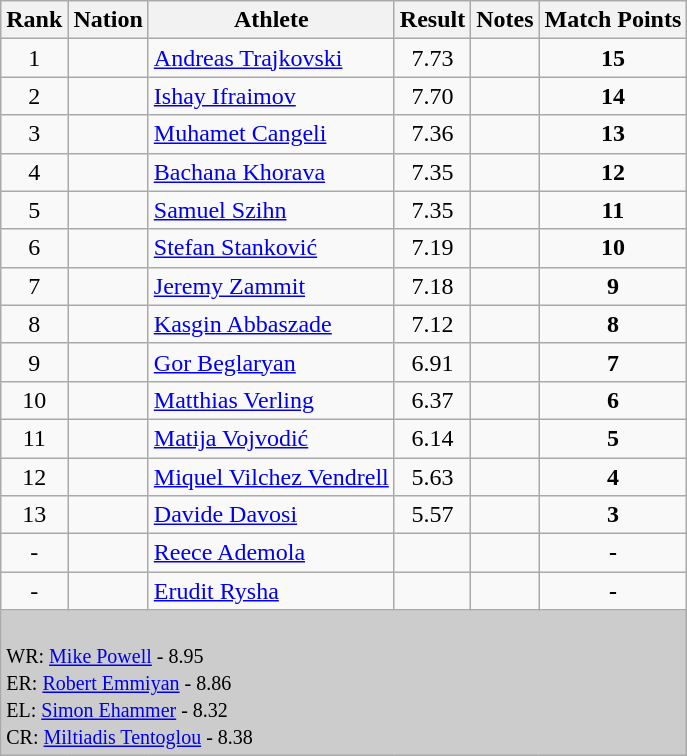<table class="wikitable sortable" style="text-align:left;">
<tr>
<th>Rank</th>
<th>Nation</th>
<th>Athlete</th>
<th>Result</th>
<th>Notes</th>
<th>Match Points</th>
</tr>
<tr>
<td align=center>1</td>
<td></td>
<td><a href='#'>Andreas Trajkovski</a></td>
<td align=center>7.73</td>
<td></td>
<td align=center><strong>15</strong></td>
</tr>
<tr>
<td align=center>2</td>
<td></td>
<td><a href='#'>Ishay Ifraimov</a></td>
<td align=center>7.70</td>
<td align=center></td>
<td align=center><strong>14</strong></td>
</tr>
<tr>
<td align=center>3</td>
<td></td>
<td><a href='#'>Muhamet Cangeli</a></td>
<td align=center>7.36</td>
<td align=center></td>
<td align=center><strong>13</strong></td>
</tr>
<tr>
<td align=center>4</td>
<td></td>
<td><a href='#'>Bachana Khorava</a></td>
<td align=center>7.35</td>
<td></td>
<td align=center><strong>12</strong></td>
</tr>
<tr>
<td align=center>5</td>
<td></td>
<td><a href='#'>Samuel Szihn</a></td>
<td align=center>7.35</td>
<td></td>
<td align=center><strong>11</strong></td>
</tr>
<tr>
<td align=center>6</td>
<td></td>
<td><a href='#'>Stefan Stanković</a></td>
<td align=center>7.19</td>
<td align=center></td>
<td align=center><strong>10</strong></td>
</tr>
<tr>
<td align=center>7</td>
<td></td>
<td><a href='#'>Jeremy Zammit</a></td>
<td align=center>7.18</td>
<td></td>
<td align=center><strong>9</strong></td>
</tr>
<tr>
<td align=center>8</td>
<td></td>
<td><a href='#'>Kasgin Abbaszade</a></td>
<td align=center>7.12</td>
<td></td>
<td align=center><strong>8</strong></td>
</tr>
<tr>
<td align=center>9</td>
<td></td>
<td><a href='#'>Gor Beglaryan</a></td>
<td align=center>6.91</td>
<td align=center></td>
<td align=center><strong>7</strong></td>
</tr>
<tr>
<td align=center>10</td>
<td></td>
<td><a href='#'>Matthias Verling</a></td>
<td align=center>6.37</td>
<td align=center></td>
<td align=center><strong>6</strong></td>
</tr>
<tr>
<td align=center>11</td>
<td></td>
<td><a href='#'>Matija Vojvodić</a></td>
<td align=center>6.14</td>
<td></td>
<td align=center><strong>5</strong></td>
</tr>
<tr>
<td align=center>12</td>
<td></td>
<td><a href='#'>Miquel Vilchez Vendrell</a></td>
<td align=center>5.63</td>
<td></td>
<td align=center><strong>4</strong></td>
</tr>
<tr>
<td align=center>13</td>
<td></td>
<td><a href='#'>Davide Davosi</a></td>
<td align=center>5.57</td>
<td align=center></td>
<td align=center><strong>3</strong></td>
</tr>
<tr>
<td align=center>-</td>
<td></td>
<td><a href='#'>Reece Ademola</a></td>
<td align=center></td>
<td></td>
<td align=center><strong>-</strong></td>
</tr>
<tr>
<td align=center>-</td>
<td></td>
<td><a href='#'>Erudit Rysha</a></td>
<td align=center></td>
<td></td>
<td align=center><strong>-</strong></td>
</tr>
<tr>
<td colspan="6" bgcolor="#cccccc"><br>
<small>WR:   <a href='#'>Mike Powell</a> - 8.95<br>ER:  <a href='#'>Robert Emmiyan</a> - 8.86<br></small>
<small>EL:   <a href='#'>Simon Ehammer</a> - 8.32<br>CR:  <a href='#'>Miltiadis Tentoglou</a> - 8.38</small></td>
</tr>
</table>
